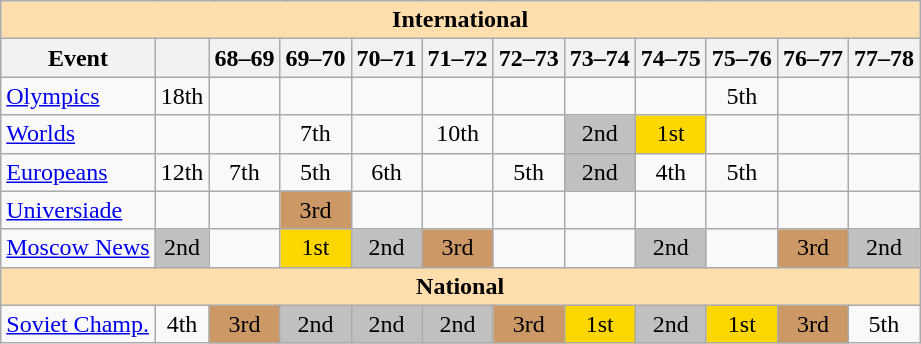<table class="wikitable" style="text-align:center">
<tr>
<th style="background-color: #ffdead; " colspan=12 align=center>International</th>
</tr>
<tr>
<th>Event</th>
<th></th>
<th>68–69</th>
<th>69–70</th>
<th>70–71</th>
<th>71–72</th>
<th>72–73</th>
<th>73–74</th>
<th>74–75</th>
<th>75–76</th>
<th>76–77</th>
<th>77–78</th>
</tr>
<tr>
<td align=left><a href='#'>Olympics</a></td>
<td>18th</td>
<td></td>
<td></td>
<td></td>
<td></td>
<td></td>
<td></td>
<td></td>
<td>5th</td>
<td></td>
<td></td>
</tr>
<tr>
<td align=left><a href='#'>Worlds</a></td>
<td></td>
<td></td>
<td>7th</td>
<td></td>
<td>10th</td>
<td></td>
<td bgcolor=silver>2nd</td>
<td bgcolor=gold>1st</td>
<td></td>
<td></td>
<td></td>
</tr>
<tr>
<td align=left><a href='#'>Europeans</a></td>
<td>12th</td>
<td>7th</td>
<td>5th</td>
<td>6th</td>
<td></td>
<td>5th</td>
<td bgcolor=silver>2nd</td>
<td>4th</td>
<td>5th</td>
<td></td>
<td></td>
</tr>
<tr>
<td align=left><a href='#'>Universiade</a></td>
<td></td>
<td></td>
<td bgcolor=cc9966>3rd</td>
<td></td>
<td></td>
<td></td>
<td></td>
<td></td>
<td></td>
<td></td>
<td></td>
</tr>
<tr>
<td align=left><a href='#'>Moscow News</a></td>
<td bgcolor=silver>2nd</td>
<td></td>
<td bgcolor=gold>1st</td>
<td bgcolor=silver>2nd</td>
<td bgcolor=cc9966>3rd</td>
<td></td>
<td></td>
<td bgcolor=silver>2nd</td>
<td></td>
<td bgcolor=cc9966>3rd</td>
<td bgcolor=silver>2nd</td>
</tr>
<tr>
<th style="background-color: #ffdead; " colspan=12 align=center>National</th>
</tr>
<tr>
<td align=left><a href='#'>Soviet Champ.</a></td>
<td>4th</td>
<td bgcolor=cc9966>3rd</td>
<td bgcolor=silver>2nd</td>
<td bgcolor=silver>2nd</td>
<td bgcolor=silver>2nd</td>
<td bgcolor=cc9966>3rd</td>
<td bgcolor=gold>1st</td>
<td bgcolor=silver>2nd</td>
<td bgcolor=gold>1st</td>
<td bgcolor=cc9966>3rd</td>
<td>5th</td>
</tr>
</table>
